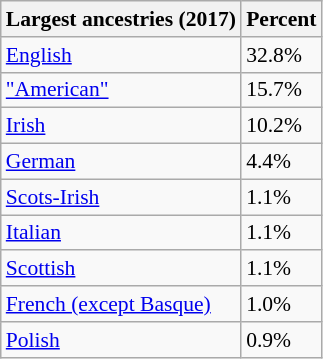<table class="wikitable sortable collapsible" style="font-size: 90%;">
<tr>
<th>Largest ancestries (2017)</th>
<th>Percent</th>
</tr>
<tr>
<td><a href='#'>English</a></td>
<td>32.8%</td>
</tr>
<tr>
<td><a href='#'>"American"</a></td>
<td>15.7%</td>
</tr>
<tr>
<td><a href='#'>Irish</a></td>
<td>10.2%</td>
</tr>
<tr>
<td><a href='#'>German</a></td>
<td>4.4%</td>
</tr>
<tr>
<td><a href='#'>Scots-Irish</a></td>
<td>1.1%</td>
</tr>
<tr>
<td><a href='#'>Italian</a></td>
<td>1.1%</td>
</tr>
<tr>
<td><a href='#'>Scottish</a></td>
<td>1.1%</td>
</tr>
<tr>
<td><a href='#'>French (except Basque)</a></td>
<td>1.0%</td>
</tr>
<tr>
<td><a href='#'>Polish</a></td>
<td>0.9%</td>
</tr>
</table>
